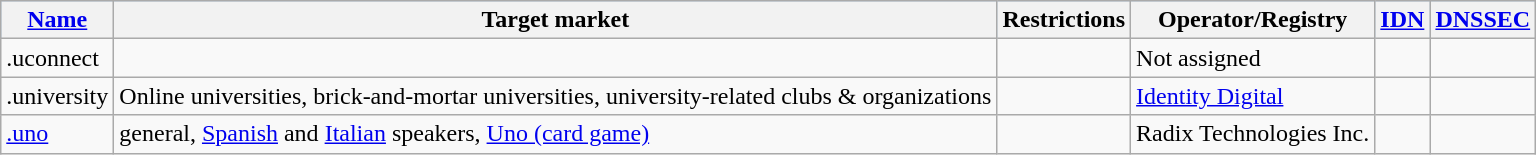<table class="wikitable sortable">
<tr style="background:#a0d0ff;">
<th><a href='#'>Name</a></th>
<th>Target market</th>
<th class="unsortable">Restrictions</th>
<th>Operator/Registry</th>
<th><a href='#'>IDN</a></th>
<th><a href='#'>DNSSEC</a></th>
</tr>
<tr valign=top>
<td>.uconnect</td>
<td></td>
<td></td>
<td>Not assigned</td>
<td></td>
<td></td>
</tr>
<tr valign="top">
<td>.university</td>
<td>Online universities, brick-and-mortar universities, university-related clubs & organizations</td>
<td></td>
<td><a href='#'>Identity Digital</a></td>
<td></td>
<td></td>
</tr>
<tr valign="top">
<td><a href='#'>.uno</a></td>
<td>general, <a href='#'>Spanish</a> and <a href='#'>Italian</a> speakers, <a href='#'>Uno (card game)</a></td>
<td></td>
<td>Radix Technologies Inc.</td>
<td></td>
<td></td>
</tr>
</table>
